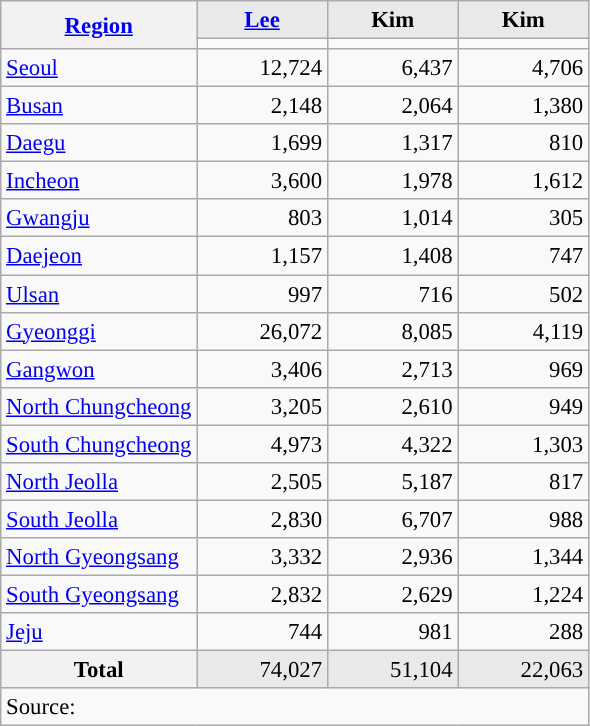<table class="wikitable" style="text-align:right; font-size:95%">
<tr>
<th rowspan="2"><a href='#'>Region</a></th>
<th align="center" width="80px" style="background: #E9E9E9"><a href='#'>Lee<br></a></th>
<th align="center" width="80px" style="background: #E9E9E9">Kim<br></th>
<th align="center" width="80px" style="background: #E9E9E9">Kim<br></th>
</tr>
<tr>
<td></td>
<td></td>
<td></td>
</tr>
<tr>
<td align="left"><a href='#'>Seoul</a></td>
<td>12,724</td>
<td>6,437</td>
<td>4,706</td>
</tr>
<tr>
<td align="left"><a href='#'>Busan</a></td>
<td>2,148</td>
<td>2,064</td>
<td>1,380</td>
</tr>
<tr>
<td align="left"><a href='#'>Daegu</a></td>
<td>1,699</td>
<td>1,317</td>
<td>810</td>
</tr>
<tr>
<td align="left"><a href='#'>Incheon</a></td>
<td>3,600</td>
<td>1,978</td>
<td>1,612</td>
</tr>
<tr>
<td align="left"><a href='#'>Gwangju</a></td>
<td>803</td>
<td>1,014</td>
<td>305</td>
</tr>
<tr>
<td align="left"><a href='#'>Daejeon</a></td>
<td>1,157</td>
<td>1,408</td>
<td>747</td>
</tr>
<tr>
<td align="left"><a href='#'>Ulsan</a></td>
<td>997</td>
<td>716</td>
<td>502</td>
</tr>
<tr>
<td align="left"><a href='#'>Gyeonggi</a></td>
<td>26,072</td>
<td>8,085</td>
<td>4,119</td>
</tr>
<tr>
<td align="left"><a href='#'>Gangwon</a></td>
<td>3,406</td>
<td>2,713</td>
<td>969</td>
</tr>
<tr>
<td align="left"><a href='#'>North Chungcheong</a></td>
<td>3,205</td>
<td>2,610</td>
<td>949</td>
</tr>
<tr>
<td align="left"><a href='#'>South Chungcheong</a></td>
<td>4,973</td>
<td>4,322</td>
<td>1,303</td>
</tr>
<tr>
<td align="left"><a href='#'>North Jeolla</a></td>
<td>2,505</td>
<td>5,187</td>
<td>817</td>
</tr>
<tr>
<td align="left"><a href='#'>South Jeolla</a></td>
<td>2,830</td>
<td>6,707</td>
<td>988</td>
</tr>
<tr>
<td align="left"><a href='#'>North Gyeongsang</a></td>
<td>3,332</td>
<td>2,936</td>
<td>1,344</td>
</tr>
<tr>
<td align="left"><a href='#'>South Gyeongsang</a></td>
<td>2,832</td>
<td>2,629</td>
<td>1,224</td>
</tr>
<tr>
<td align="left"><a href='#'>Jeju</a></td>
<td>744</td>
<td>981</td>
<td>288</td>
</tr>
<tr style="background:#E9E9E9">
<th align="left"><strong>Total</strong></th>
<td>74,027</td>
<td>51,104</td>
<td>22,063</td>
</tr>
<tr>
<td colspan="4" align="left">Source: </td>
</tr>
</table>
